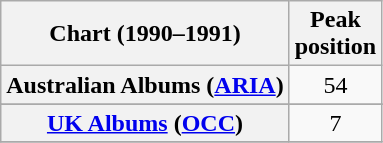<table class="wikitable sortable plainrowheaders" style="text-align:center">
<tr>
<th scope="col">Chart (1990–1991)</th>
<th scope="col">Peak<br>position</th>
</tr>
<tr>
<th scope="row">Australian Albums (<a href='#'>ARIA</a>)</th>
<td>54</td>
</tr>
<tr>
</tr>
<tr>
<th scope="row"><a href='#'>UK Albums</a> (<a href='#'>OCC</a>)</th>
<td>7</td>
</tr>
<tr>
</tr>
</table>
